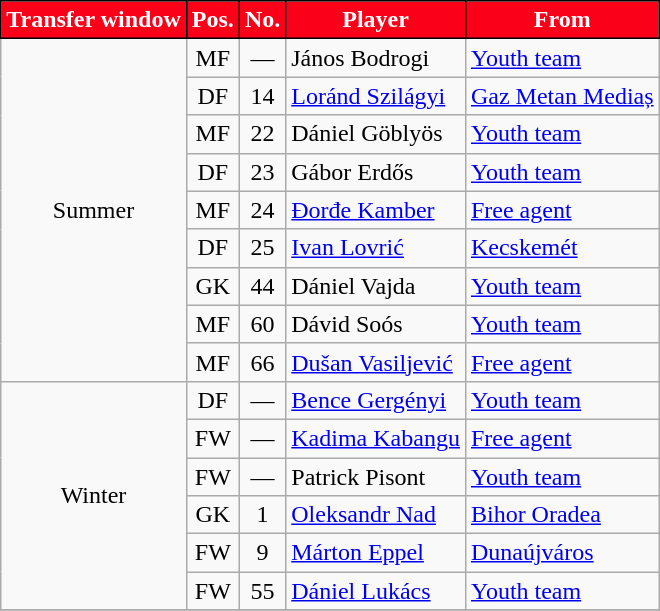<table class="wikitable plainrowheaders sortable">
<tr>
</tr>
<tr>
<th style="background-color:#fb0019;color:white;border:1px solid black">Transfer window</th>
<th style="background-color:#fb0019;color:white;border:1px solid black">Pos.</th>
<th style="background-color:#fb0019;color:white;border:1px solid black">No.</th>
<th style="background-color:#fb0019;color:white;border:1px solid black">Player</th>
<th style="background-color:#fb0019;color:white;border:1px solid black">From</th>
</tr>
<tr>
<td rowspan="9" style="text-align:center;">Summer</td>
<td style="text-align:center;">MF</td>
<td style="text-align:center;">—</td>
<td style="text-align:left;"> János Bodrogi</td>
<td style="text-align:left;"><a href='#'>Youth team</a></td>
</tr>
<tr>
<td style="text-align:center;">DF</td>
<td style="text-align:center;">14</td>
<td style="text-align:left;"> <a href='#'>Loránd Szilágyi</a></td>
<td style="text-align:left;"> <a href='#'>Gaz Metan Mediaș</a></td>
</tr>
<tr>
<td style="text-align:center;">MF</td>
<td style="text-align:center;">22</td>
<td style="text-align:left;"> Dániel Göblyös</td>
<td style="text-align:left;"><a href='#'>Youth team</a></td>
</tr>
<tr>
<td style="text-align:center;">DF</td>
<td style="text-align:center;">23</td>
<td style="text-align:left;"> Gábor Erdős</td>
<td style="text-align:left;"><a href='#'>Youth team</a></td>
</tr>
<tr>
<td style="text-align:center;">MF</td>
<td style="text-align:center;">24</td>
<td style="text-align:left;"> <a href='#'>Đorđe Kamber</a></td>
<td style="text-align:left;"><a href='#'>Free agent</a></td>
</tr>
<tr>
<td style="text-align:center;">DF</td>
<td style="text-align:center;">25</td>
<td style="text-align:left;"> <a href='#'>Ivan Lovrić</a></td>
<td style="text-align:left;"><a href='#'>Kecskemét</a></td>
</tr>
<tr>
<td style="text-align:center;">GK</td>
<td style="text-align:center;">44</td>
<td style="text-align:left;"> Dániel Vajda</td>
<td style="text-align:left;"><a href='#'>Youth team</a></td>
</tr>
<tr>
<td style="text-align:center;">MF</td>
<td style="text-align:center;">60</td>
<td style="text-align:left;"> Dávid Soós</td>
<td style="text-align:left;"><a href='#'>Youth team</a></td>
</tr>
<tr>
<td style="text-align:center;">MF</td>
<td style="text-align:center;">66</td>
<td style="text-align:left;"> <a href='#'>Dušan Vasiljević</a></td>
<td style="text-align:left;"><a href='#'>Free agent</a></td>
</tr>
<tr>
<td rowspan="6" style="text-align:center;">Winter</td>
<td style="text-align:center;">DF</td>
<td style="text-align:center;">—</td>
<td style="text-align:left;"> <a href='#'>Bence Gergényi</a></td>
<td style="text-align:left;"><a href='#'>Youth team</a></td>
</tr>
<tr>
<td style="text-align:center;">FW</td>
<td style="text-align:center;">—</td>
<td style="text-align:left;"> <a href='#'>Kadima Kabangu</a></td>
<td style="text-align:left;"><a href='#'>Free agent</a></td>
</tr>
<tr>
<td style="text-align:center;">FW</td>
<td style="text-align:center;">—</td>
<td style="text-align:left;"> Patrick Pisont</td>
<td style="text-align:left;"><a href='#'>Youth team</a></td>
</tr>
<tr>
<td style="text-align:center;">GK</td>
<td style="text-align:center;">1</td>
<td style="text-align:left;"> <a href='#'>Oleksandr Nad</a></td>
<td style="text-align:left;"> <a href='#'>Bihor Oradea</a></td>
</tr>
<tr>
<td style="text-align:center;">FW</td>
<td style="text-align:center;">9</td>
<td style="text-align:left;"> <a href='#'>Márton Eppel</a></td>
<td style="text-align:left;"><a href='#'>Dunaújváros</a></td>
</tr>
<tr>
<td style="text-align:center;">FW</td>
<td style="text-align:center;">55</td>
<td style="text-align:left;"> <a href='#'>Dániel Lukács</a></td>
<td style="text-align:left;"><a href='#'>Youth team</a></td>
</tr>
<tr>
</tr>
</table>
